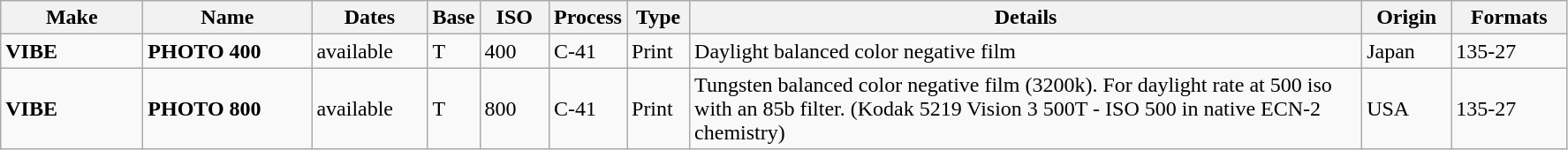<table class="wikitable">
<tr>
<th scope="col" style="width: 100px;">Make</th>
<th scope="col" style="width: 120px;">Name</th>
<th scope="col" style="width: 80px;">Dates</th>
<th scope="col" style="width: 30px;">Base</th>
<th scope="col" style="width: 45px;">ISO</th>
<th scope="col" style="width: 40px;">Process</th>
<th scope="col" style="width: 40px;">Type</th>
<th scope="col" style="width: 500px;">Details</th>
<th scope="col" style="width: 60px;">Origin</th>
<th scope="col" style="width: 80px;">Formats</th>
</tr>
<tr>
<td><strong>VIBE</strong></td>
<td><strong>PHOTO 400</strong></td>
<td>available</td>
<td>T</td>
<td>400</td>
<td>C-41</td>
<td>Print</td>
<td>Daylight balanced color negative film</td>
<td>Japan</td>
<td>135-27</td>
</tr>
<tr>
<td><strong>VIBE</strong></td>
<td><strong>PHOTO 800</strong></td>
<td>available</td>
<td>T</td>
<td>800</td>
<td>C-41</td>
<td>Print</td>
<td>Tungsten balanced color negative film (3200k). For daylight rate at 500 iso with an 85b filter. (Kodak 5219 Vision 3 500T - ISO 500 in native ECN-2 chemistry)</td>
<td>USA</td>
<td>135-27</td>
</tr>
</table>
